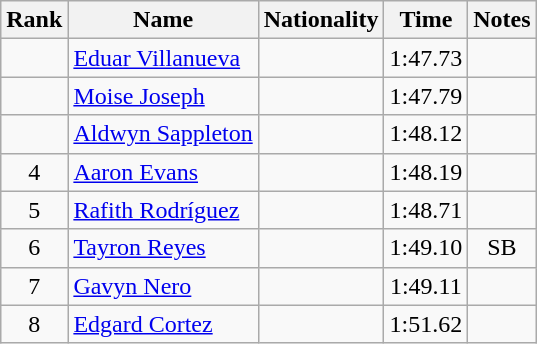<table class="wikitable sortable" style="text-align:center">
<tr>
<th>Rank</th>
<th>Name</th>
<th>Nationality</th>
<th>Time</th>
<th>Notes</th>
</tr>
<tr>
<td></td>
<td align=left><a href='#'>Eduar Villanueva</a></td>
<td align=left></td>
<td>1:47.73</td>
<td></td>
</tr>
<tr>
<td></td>
<td align=left><a href='#'>Moise Joseph</a></td>
<td align=left></td>
<td>1:47.79</td>
<td></td>
</tr>
<tr>
<td></td>
<td align=left><a href='#'>Aldwyn Sappleton</a></td>
<td align=left></td>
<td>1:48.12</td>
<td></td>
</tr>
<tr>
<td>4</td>
<td align=left><a href='#'>Aaron Evans</a></td>
<td align=left></td>
<td>1:48.19</td>
<td></td>
</tr>
<tr>
<td>5</td>
<td align=left><a href='#'>Rafith Rodríguez</a></td>
<td align=left></td>
<td>1:48.71</td>
<td></td>
</tr>
<tr>
<td>6</td>
<td align=left><a href='#'>Tayron Reyes</a></td>
<td align=left></td>
<td>1:49.10</td>
<td>SB</td>
</tr>
<tr>
<td>7</td>
<td align=left><a href='#'>Gavyn Nero</a></td>
<td align=left></td>
<td>1:49.11</td>
<td></td>
</tr>
<tr>
<td>8</td>
<td align=left><a href='#'>Edgard Cortez</a></td>
<td align=left></td>
<td>1:51.62</td>
<td></td>
</tr>
</table>
